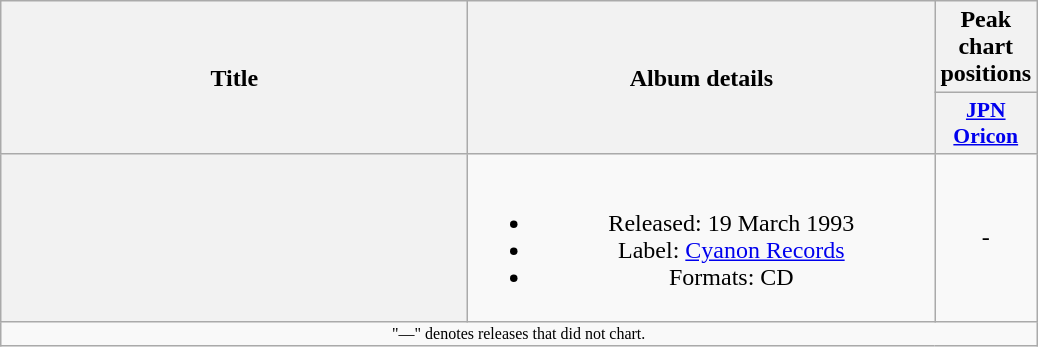<table class="wikitable plainrowheaders" style="text-align:center;">
<tr>
<th scope="col" rowspan="2" style="width:19em;">Title</th>
<th scope="col" rowspan="2" style="width:19em;">Album details</th>
<th scope="col">Peak<br>chart<br>positions</th>
</tr>
<tr>
<th scope="col" style="width:2.9em;font-size:90%;"><a href='#'>JPN<br>Oricon</a><br></th>
</tr>
<tr>
<th scope="row"></th>
<td><br><ul><li>Released: 19 March 1993</li><li>Label: <a href='#'>Cyanon Records</a></li><li>Formats: CD</li></ul></td>
<td>-</td>
</tr>
<tr>
<td align="center" colspan="4" style="font-size: 8pt">"—" denotes releases that did not chart.</td>
</tr>
</table>
